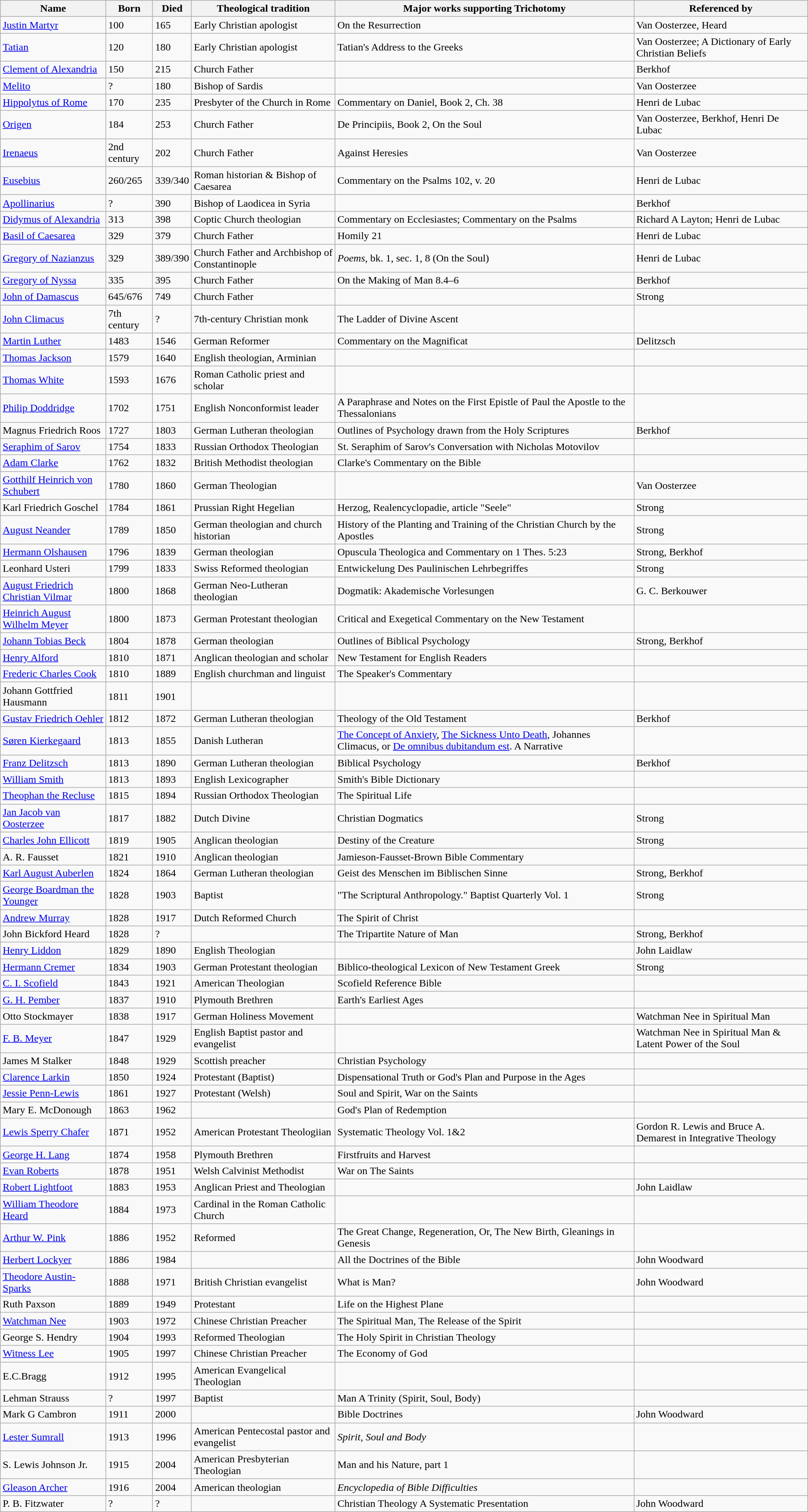<table class="wikitable">
<tr>
<th>Name</th>
<th>Born</th>
<th>Died</th>
<th>Theological tradition</th>
<th>Major works supporting Trichotomy</th>
<th>Referenced by</th>
</tr>
<tr>
<td><a href='#'>Justin Martyr</a></td>
<td>100</td>
<td>165</td>
<td>Early Christian apologist</td>
<td>On the Resurrection</td>
<td>Van Oosterzee, Heard</td>
</tr>
<tr>
<td><a href='#'>Tatian</a></td>
<td>120</td>
<td>180</td>
<td>Early Christian apologist</td>
<td>Tatian's Address to the Greeks</td>
<td>Van Oosterzee; A Dictionary of Early Christian Beliefs</td>
</tr>
<tr>
<td><a href='#'>Clement of Alexandria</a></td>
<td>150</td>
<td>215</td>
<td>Church Father</td>
<td></td>
<td>Berkhof</td>
</tr>
<tr>
<td><a href='#'>Melito</a></td>
<td>?</td>
<td>180</td>
<td>Bishop of Sardis</td>
<td></td>
<td>Van Oosterzee</td>
</tr>
<tr>
<td><a href='#'>Hippolytus of Rome</a></td>
<td>170</td>
<td>235</td>
<td>Presbyter of the Church in Rome</td>
<td>Commentary on Daniel, Book 2, Ch. 38</td>
<td>Henri de Lubac</td>
</tr>
<tr>
<td><a href='#'>Origen</a></td>
<td>184</td>
<td>253</td>
<td>Church Father</td>
<td>De Principiis, Book 2, On the Soul</td>
<td>Van Oosterzee, Berkhof, Henri De Lubac</td>
</tr>
<tr>
<td><a href='#'>Irenaeus</a></td>
<td>2nd century</td>
<td>202</td>
<td>Church Father</td>
<td>Against Heresies</td>
<td>Van Oosterzee</td>
</tr>
<tr>
<td><a href='#'>Eusebius</a></td>
<td>260/265</td>
<td>339/340</td>
<td>Roman historian & Bishop of Caesarea</td>
<td>Commentary on the Psalms 102, v. 20</td>
<td>Henri de Lubac</td>
</tr>
<tr>
<td><a href='#'>Apollinarius</a></td>
<td>?</td>
<td>390</td>
<td>Bishop of Laodicea in Syria</td>
<td></td>
<td>Berkhof</td>
</tr>
<tr>
<td><a href='#'>Didymus of Alexandria</a></td>
<td>313</td>
<td>398</td>
<td>Coptic Church theologian</td>
<td>Commentary on Ecclesiastes; Commentary on the Psalms</td>
<td>Richard A Layton; Henri de Lubac</td>
</tr>
<tr>
<td><a href='#'>Basil of Caesarea</a></td>
<td>329</td>
<td>379</td>
<td>Church Father</td>
<td>Homily 21</td>
<td>Henri de Lubac</td>
</tr>
<tr>
<td><a href='#'>Gregory of Nazianzus</a></td>
<td>329</td>
<td>389/390</td>
<td>Church Father and Archbishop of Constantinople</td>
<td><em>Poems</em>, bk. 1, sec. 1, 8 (On the Soul)</td>
<td>Henri de Lubac</td>
</tr>
<tr>
<td><a href='#'>Gregory of Nyssa</a></td>
<td>335</td>
<td>395</td>
<td>Church Father</td>
<td>On the Making of Man 8.4–6</td>
<td>Berkhof</td>
</tr>
<tr>
<td><a href='#'>John of Damascus</a></td>
<td>645/676</td>
<td>749</td>
<td>Church Father</td>
<td></td>
<td>Strong</td>
</tr>
<tr>
<td><a href='#'>John Climacus</a></td>
<td>7th century</td>
<td>?</td>
<td>7th-century Christian monk</td>
<td>The Ladder of Divine Ascent</td>
<td></td>
</tr>
<tr>
<td><a href='#'>Martin Luther</a></td>
<td>1483</td>
<td>1546</td>
<td>German Reformer</td>
<td>Commentary on the Magnificat</td>
<td>Delitzsch</td>
</tr>
<tr>
<td><a href='#'>Thomas Jackson</a></td>
<td>1579</td>
<td>1640</td>
<td>English theologian, Arminian</td>
<td></td>
<td></td>
</tr>
<tr>
<td><a href='#'>Thomas White</a></td>
<td>1593</td>
<td>1676</td>
<td>Roman Catholic priest and scholar</td>
<td></td>
<td></td>
</tr>
<tr>
<td><a href='#'>Philip Doddridge</a></td>
<td>1702</td>
<td>1751</td>
<td>English Nonconformist leader</td>
<td>A Paraphrase and Notes on the First Epistle of Paul the Apostle to the Thessalonians</td>
<td></td>
</tr>
<tr>
<td>Magnus Friedrich Roos</td>
<td>1727</td>
<td>1803</td>
<td>German Lutheran theologian</td>
<td>Outlines of Psychology drawn from the Holy Scriptures</td>
<td>Berkhof</td>
</tr>
<tr>
<td><a href='#'>Seraphim of Sarov</a></td>
<td>1754</td>
<td>1833</td>
<td>Russian Orthodox Theologian</td>
<td>St. Seraphim of Sarov's Conversation with Nicholas Motovilov</td>
<td></td>
</tr>
<tr>
<td><a href='#'>Adam Clarke</a></td>
<td>1762</td>
<td>1832</td>
<td>British Methodist theologian</td>
<td>Clarke's Commentary on the Bible</td>
<td></td>
</tr>
<tr>
<td><a href='#'>Gotthilf Heinrich von Schubert</a></td>
<td>1780</td>
<td>1860</td>
<td>German Theologian</td>
<td></td>
<td>Van Oosterzee</td>
</tr>
<tr>
<td>Karl Friedrich Goschel</td>
<td>1784</td>
<td>1861</td>
<td>Prussian Right Hegelian</td>
<td>Herzog, Realencyclopadie, article "Seele"</td>
<td>Strong</td>
</tr>
<tr>
<td><a href='#'>August Neander</a></td>
<td>1789</td>
<td>1850</td>
<td>German theologian and church historian</td>
<td>History of the Planting and Training of the Christian Church by the Apostles</td>
<td>Strong</td>
</tr>
<tr>
<td><a href='#'>Hermann Olshausen</a></td>
<td>1796</td>
<td>1839</td>
<td>German theologian</td>
<td>Opuscula Theologica and Commentary on 1 Thes. 5:23</td>
<td>Strong, Berkhof</td>
</tr>
<tr>
<td>Leonhard Usteri</td>
<td>1799</td>
<td>1833</td>
<td>Swiss Reformed theologian</td>
<td>Entwickelung Des Paulinischen Lehrbegriffes</td>
<td>Strong</td>
</tr>
<tr>
<td><a href='#'>August Friedrich Christian Vilmar</a></td>
<td>1800</td>
<td>1868</td>
<td>German Neo-Lutheran theologian</td>
<td>Dogmatik: Akademische Vorlesungen</td>
<td>G. C. Berkouwer</td>
</tr>
<tr>
<td><a href='#'>Heinrich August Wilhelm Meyer</a></td>
<td>1800</td>
<td>1873</td>
<td>German Protestant theologian</td>
<td>Critical and Exegetical Commentary on the New Testament</td>
<td></td>
</tr>
<tr>
<td><a href='#'>Johann Tobias Beck</a></td>
<td>1804</td>
<td>1878</td>
<td>German theologian</td>
<td>Outlines of Biblical Psychology</td>
<td>Strong, Berkhof</td>
</tr>
<tr>
<td><a href='#'>Henry Alford</a></td>
<td>1810</td>
<td>1871</td>
<td>Anglican theologian and scholar</td>
<td>New Testament for English Readers</td>
<td></td>
</tr>
<tr>
<td><a href='#'>Frederic Charles Cook</a></td>
<td>1810</td>
<td>1889</td>
<td>English churchman and linguist</td>
<td>The Speaker's Commentary</td>
<td></td>
</tr>
<tr>
<td>Johann Gottfried Hausmann</td>
<td>1811</td>
<td>1901</td>
<td></td>
<td></td>
<td></td>
</tr>
<tr>
<td><a href='#'>Gustav Friedrich Oehler</a></td>
<td>1812</td>
<td>1872</td>
<td>German Lutheran theologian</td>
<td>Theology of the Old Testament</td>
<td>Berkhof</td>
</tr>
<tr>
<td><a href='#'>Søren Kierkegaard</a></td>
<td>1813</td>
<td>1855</td>
<td>Danish Lutheran</td>
<td><a href='#'>The Concept of Anxiety</a>, <a href='#'>The Sickness Unto Death</a>, Johannes Climacus, or <a href='#'>De omnibus dubitandum est</a>. A Narrative</td>
<td></td>
</tr>
<tr>
<td><a href='#'>Franz Delitzsch</a></td>
<td>1813</td>
<td>1890</td>
<td>German Lutheran theologian</td>
<td>Biblical Psychology</td>
<td>Berkhof</td>
</tr>
<tr>
<td><a href='#'>William Smith</a></td>
<td>1813</td>
<td>1893</td>
<td>English Lexicographer</td>
<td>Smith's Bible Dictionary</td>
<td></td>
</tr>
<tr>
<td><a href='#'>Theophan the Recluse</a></td>
<td>1815</td>
<td>1894</td>
<td>Russian Orthodox Theologian</td>
<td>The Spiritual Life</td>
<td></td>
</tr>
<tr>
<td><a href='#'>Jan Jacob van Oosterzee</a></td>
<td>1817</td>
<td>1882</td>
<td>Dutch Divine</td>
<td>Christian Dogmatics</td>
<td>Strong</td>
</tr>
<tr>
<td><a href='#'>Charles John Ellicott</a></td>
<td>1819</td>
<td>1905</td>
<td>Anglican theologian</td>
<td>Destiny of the Creature</td>
<td>Strong</td>
</tr>
<tr>
<td>A. R. Fausset</td>
<td>1821</td>
<td>1910</td>
<td>Anglican theologian</td>
<td>Jamieson-Fausset-Brown Bible Commentary</td>
<td></td>
</tr>
<tr>
<td><a href='#'>Karl August Auberlen</a></td>
<td>1824</td>
<td>1864</td>
<td>German Lutheran theologian</td>
<td>Geist des Menschen im Biblischen Sinne</td>
<td>Strong, Berkhof</td>
</tr>
<tr>
<td><a href='#'>George Boardman the Younger</a></td>
<td>1828</td>
<td>1903</td>
<td>Baptist</td>
<td>"The Scriptural Anthropology." Baptist Quarterly Vol. 1</td>
<td>Strong</td>
</tr>
<tr>
<td><a href='#'>Andrew Murray</a></td>
<td>1828</td>
<td>1917</td>
<td>Dutch Reformed Church</td>
<td>The Spirit of Christ</td>
<td></td>
</tr>
<tr>
<td>John Bickford Heard</td>
<td>1828</td>
<td>?</td>
<td></td>
<td>The Tripartite Nature of Man</td>
<td>Strong, Berkhof</td>
</tr>
<tr>
<td><a href='#'>Henry Liddon</a></td>
<td>1829</td>
<td>1890</td>
<td>English Theologian</td>
<td></td>
<td>John Laidlaw</td>
</tr>
<tr>
<td><a href='#'>Hermann Cremer</a></td>
<td>1834</td>
<td>1903</td>
<td>German Protestant theologian</td>
<td>Biblico-theological Lexicon of New Testament Greek</td>
<td>Strong</td>
</tr>
<tr>
<td><a href='#'>C. I. Scofield</a></td>
<td>1843</td>
<td>1921</td>
<td>American Theologian</td>
<td>Scofield Reference Bible</td>
<td></td>
</tr>
<tr>
<td><a href='#'>G. H. Pember</a></td>
<td>1837</td>
<td>1910</td>
<td>Plymouth Brethren</td>
<td>Earth's Earliest Ages</td>
<td></td>
</tr>
<tr>
<td>Otto Stockmayer</td>
<td>1838</td>
<td>1917</td>
<td>German Holiness Movement</td>
<td></td>
<td>Watchman Nee in Spiritual Man</td>
</tr>
<tr>
<td><a href='#'>F. B. Meyer</a></td>
<td>1847</td>
<td>1929</td>
<td>English Baptist pastor and evangelist</td>
<td></td>
<td>Watchman Nee in Spiritual Man & Latent Power of the Soul</td>
</tr>
<tr>
<td>James M Stalker</td>
<td>1848</td>
<td>1929</td>
<td>Scottish preacher</td>
<td>Christian Psychology</td>
<td></td>
</tr>
<tr>
<td><a href='#'>Clarence Larkin</a></td>
<td>1850</td>
<td>1924</td>
<td>Protestant (Baptist)</td>
<td>Dispensational Truth or God's Plan and Purpose in the Ages</td>
<td></td>
</tr>
<tr>
<td><a href='#'>Jessie Penn-Lewis</a></td>
<td>1861</td>
<td>1927</td>
<td>Protestant (Welsh)</td>
<td>Soul and Spirit, War on the Saints</td>
<td></td>
</tr>
<tr>
<td>Mary E. McDonough</td>
<td>1863</td>
<td>1962</td>
<td></td>
<td>God's Plan of Redemption</td>
<td></td>
</tr>
<tr>
<td><a href='#'>Lewis Sperry Chafer</a></td>
<td>1871</td>
<td>1952</td>
<td>American Protestant Theologiian</td>
<td>Systematic Theology Vol. 1&2</td>
<td>Gordon R. Lewis and Bruce A. Demarest in Integrative Theology</td>
</tr>
<tr>
<td><a href='#'>George H. Lang</a></td>
<td>1874</td>
<td>1958</td>
<td>Plymouth Brethren</td>
<td>Firstfruits and Harvest</td>
<td></td>
</tr>
<tr>
<td><a href='#'>Evan Roberts</a></td>
<td>1878</td>
<td>1951</td>
<td>Welsh Calvinist Methodist</td>
<td>War on The Saints</td>
<td></td>
</tr>
<tr>
<td><a href='#'>Robert Lightfoot</a></td>
<td>1883</td>
<td>1953</td>
<td>Anglican Priest and Theologian</td>
<td></td>
<td>John Laidlaw</td>
</tr>
<tr>
<td><a href='#'>William Theodore Heard</a></td>
<td>1884</td>
<td>1973</td>
<td>Cardinal in the Roman Catholic Church</td>
<td></td>
<td></td>
</tr>
<tr>
<td><a href='#'>Arthur W. Pink</a></td>
<td>1886</td>
<td>1952</td>
<td>Reformed</td>
<td>The Great Change, Regeneration, Or, The New Birth, Gleanings in Genesis</td>
<td></td>
</tr>
<tr>
<td><a href='#'>Herbert Lockyer</a></td>
<td>1886</td>
<td>1984</td>
<td></td>
<td>All the Doctrines of the Bible</td>
<td>John Woodward</td>
</tr>
<tr>
<td><a href='#'>Theodore Austin-Sparks</a></td>
<td>1888</td>
<td>1971</td>
<td>British Christian evangelist</td>
<td>What is Man?</td>
<td>John Woodward</td>
</tr>
<tr>
<td>Ruth Paxson</td>
<td>1889</td>
<td>1949</td>
<td>Protestant</td>
<td>Life on the Highest Plane</td>
<td></td>
</tr>
<tr>
<td><a href='#'>Watchman Nee</a></td>
<td>1903</td>
<td>1972</td>
<td>Chinese Christian Preacher</td>
<td>The Spiritual Man, The Release of the Spirit</td>
<td></td>
</tr>
<tr>
<td>George S. Hendry</td>
<td>1904</td>
<td>1993</td>
<td>Reformed Theologian</td>
<td>The Holy Spirit in Christian Theology</td>
<td></td>
</tr>
<tr>
<td><a href='#'>Witness Lee</a></td>
<td>1905</td>
<td>1997</td>
<td>Chinese Christian Preacher</td>
<td>The Economy of God</td>
<td></td>
</tr>
<tr>
<td>E.C.Bragg</td>
<td>1912</td>
<td>1995</td>
<td>American Evangelical Theologian</td>
<td></td>
<td></td>
</tr>
<tr>
<td>Lehman Strauss</td>
<td>?</td>
<td>1997</td>
<td>Baptist</td>
<td>Man A Trinity (Spirit, Soul, Body)</td>
<td></td>
</tr>
<tr>
<td>Mark G Cambron</td>
<td>1911</td>
<td>2000</td>
<td></td>
<td>Bible Doctrines</td>
<td>John Woodward</td>
</tr>
<tr>
<td><a href='#'>Lester Sumrall</a></td>
<td>1913</td>
<td>1996</td>
<td>American Pentecostal pastor and evangelist</td>
<td><em>Spirit, Soul and Body</em></td>
<td></td>
</tr>
<tr>
<td>S. Lewis Johnson Jr.</td>
<td>1915</td>
<td>2004</td>
<td>American Presbyterian Theologian</td>
<td>Man and his Nature, part 1</td>
<td></td>
</tr>
<tr>
<td><a href='#'>Gleason Archer</a></td>
<td>1916</td>
<td>2004</td>
<td>American theologian</td>
<td><em>Encyclopedia of Bible Difficulties</em></td>
<td></td>
</tr>
<tr>
<td>P. B. Fitzwater</td>
<td>?</td>
<td>?</td>
<td></td>
<td>Christian Theology A Systematic Presentation</td>
<td>John Woodward</td>
</tr>
</table>
